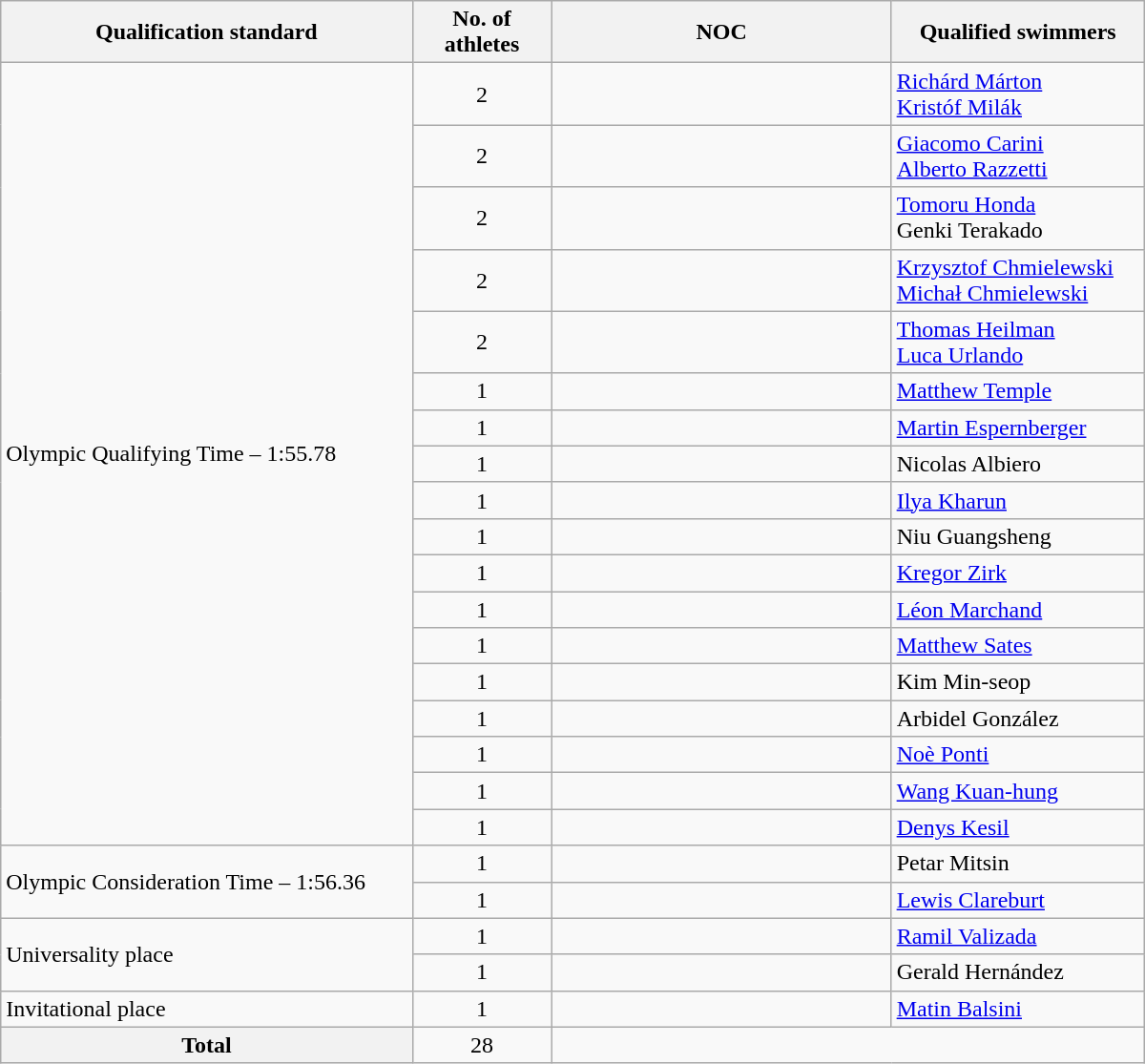<table class=wikitable style="text-align:left" width=800>
<tr>
<th scope="col">Qualification standard</th>
<th scope="col" width =90>No. of athletes</th>
<th scope="col" width =230>NOC</th>
<th scope="col">Qualified swimmers</th>
</tr>
<tr>
<td rowspan=18>Olympic Qualifying Time – 1:55.78</td>
<td align=center>2</td>
<td></td>
<td><a href='#'>Richárd Márton</a><br><a href='#'>Kristóf Milák</a></td>
</tr>
<tr>
<td align=center>2</td>
<td></td>
<td><a href='#'>Giacomo Carini</a><br><a href='#'>Alberto Razzetti</a></td>
</tr>
<tr>
<td align=center>2</td>
<td></td>
<td><a href='#'>Tomoru Honda</a><br>Genki Terakado</td>
</tr>
<tr>
<td align=center>2</td>
<td></td>
<td><a href='#'>Krzysztof Chmielewski</a><br><a href='#'>Michał Chmielewski</a></td>
</tr>
<tr>
<td align=center>2</td>
<td></td>
<td><a href='#'>Thomas Heilman</a><br><a href='#'>Luca Urlando</a></td>
</tr>
<tr>
<td align=center>1</td>
<td></td>
<td><a href='#'>Matthew Temple</a></td>
</tr>
<tr>
<td align=center>1</td>
<td></td>
<td><a href='#'>Martin Espernberger</a></td>
</tr>
<tr>
<td align=center>1</td>
<td></td>
<td>Nicolas Albiero</td>
</tr>
<tr>
<td align=center>1</td>
<td></td>
<td><a href='#'>Ilya Kharun</a></td>
</tr>
<tr>
<td align=center>1</td>
<td></td>
<td>Niu Guangsheng</td>
</tr>
<tr>
<td align=center>1</td>
<td></td>
<td><a href='#'>Kregor Zirk</a></td>
</tr>
<tr>
<td align=center>1</td>
<td></td>
<td><a href='#'>Léon Marchand</a></td>
</tr>
<tr>
<td align=center>1</td>
<td></td>
<td><a href='#'>Matthew Sates</a></td>
</tr>
<tr>
<td align=center>1</td>
<td></td>
<td>Kim Min-seop</td>
</tr>
<tr>
<td align=center>1</td>
<td></td>
<td>Arbidel González</td>
</tr>
<tr>
<td align=center>1</td>
<td></td>
<td><a href='#'>Noè Ponti</a></td>
</tr>
<tr>
<td align=center>1</td>
<td></td>
<td><a href='#'>Wang Kuan-hung</a></td>
</tr>
<tr>
<td align=center>1</td>
<td></td>
<td><a href='#'>Denys Kesil</a></td>
</tr>
<tr>
<td rowspan=2>Olympic Consideration Time – 1:56.36</td>
<td align=center>1</td>
<td></td>
<td>Petar Mitsin</td>
</tr>
<tr>
<td align=center>1</td>
<td></td>
<td><a href='#'>Lewis Clareburt</a></td>
</tr>
<tr>
<td rowspan=2>Universality place</td>
<td align=center>1</td>
<td></td>
<td><a href='#'>Ramil Valizada</a></td>
</tr>
<tr>
<td align=center>1</td>
<td></td>
<td>Gerald Hernández</td>
</tr>
<tr>
<td>Invitational place</td>
<td align=center>1</td>
<td></td>
<td><a href='#'>Matin Balsini</a></td>
</tr>
<tr>
<th scope="row">Total</th>
<td align=center>28</td>
<td colspan=2></td>
</tr>
</table>
